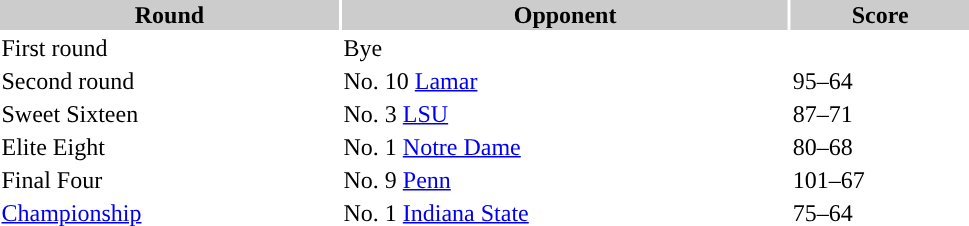<table style="border:'1' 'solid' 'gray' " width="650px" align="left">
<tr>
<th bgcolor="#CCCCCC">Round</th>
<th bgcolor="#CCCCCC">Opponent</th>
<th bgcolor="#CCCCCC">Score</th>
</tr>
<tr>
<td>First round</td>
<td>Bye</td>
<td></td>
</tr>
<tr>
<td>Second round</td>
<td>No. 10 <a href='#'>Lamar</a></td>
<td>95–64</td>
</tr>
<tr>
<td>Sweet Sixteen</td>
<td>No. 3 <a href='#'>LSU</a></td>
<td>87–71</td>
</tr>
<tr>
<td>Elite Eight</td>
<td>No. 1 <a href='#'>Notre Dame</a></td>
<td>80–68</td>
</tr>
<tr>
<td>Final Four</td>
<td>No. 9 <a href='#'>Penn</a></td>
<td>101–67</td>
</tr>
<tr>
<td><a href='#'>Championship</a></td>
<td>No. 1 <a href='#'>Indiana State</a></td>
<td>75–64</td>
</tr>
</table>
